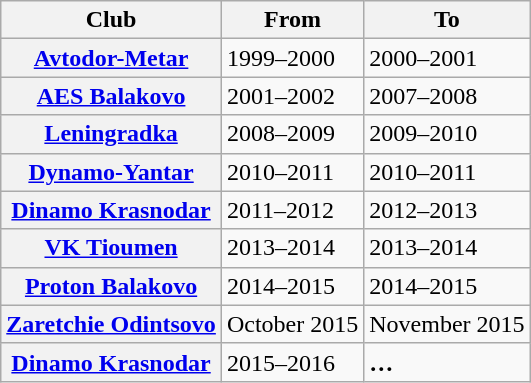<table class="wikitable alternance">
<tr>
<th scope="col">Club</th>
<th scope="col">From</th>
<th scope="col">To</th>
</tr>
<tr>
<th scope="row"> <a href='#'>Avtodor-Metar</a></th>
<td>1999–2000</td>
<td>2000–2001</td>
</tr>
<tr>
<th scope="row"> <a href='#'>AES Balakovo</a></th>
<td>2001–2002</td>
<td>2007–2008</td>
</tr>
<tr>
<th scope="row"> <a href='#'>Leningradka</a></th>
<td>2008–2009</td>
<td>2009–2010</td>
</tr>
<tr>
<th scope="row"> <a href='#'>Dynamo-Yantar</a></th>
<td>2010–2011</td>
<td>2010–2011</td>
</tr>
<tr>
<th scope="row"> <a href='#'>Dinamo Krasnodar</a></th>
<td>2011–2012</td>
<td>2012–2013</td>
</tr>
<tr>
<th scope="row"> <a href='#'>VK Tioumen</a></th>
<td>2013–2014</td>
<td>2013–2014</td>
</tr>
<tr>
<th scope="row"> <a href='#'>Proton Balakovo</a></th>
<td>2014–2015</td>
<td>2014–2015</td>
</tr>
<tr>
<th scope="row"> <a href='#'>Zaretchie Odintsovo</a></th>
<td>October 2015</td>
<td>November 2015</td>
</tr>
<tr>
<th scope="row"> <a href='#'>Dinamo Krasnodar</a></th>
<td>2015–2016</td>
<td><strong>…</strong></td>
</tr>
</table>
